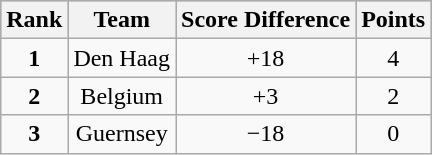<table class="wikitable">
<tr style="background:silver"!>
<th>Rank</th>
<th>Team</th>
<th>Score Difference</th>
<th>Points</th>
</tr>
<tr align="center">
<td><strong>1</strong></td>
<td>Den Haag</td>
<td>+18</td>
<td>4</td>
</tr>
<tr align="center">
<td><strong>2</strong></td>
<td>Belgium</td>
<td>+3</td>
<td>2</td>
</tr>
<tr align="center">
<td><strong>3</strong></td>
<td>Guernsey</td>
<td>−18</td>
<td>0</td>
</tr>
</table>
